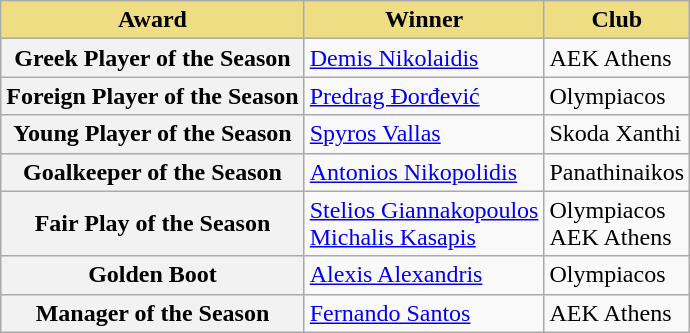<table class="wikitable">
<tr>
<th style="background-color: #eedd82">Award</th>
<th style="background-color: #eedd82">Winner</th>
<th style="background-color: #eedd82">Club</th>
</tr>
<tr>
<th>Greek Player of the Season</th>
<td> <a href='#'>Demis Nikolaidis</a></td>
<td>AEK Athens</td>
</tr>
<tr>
<th>Foreign Player of the Season</th>
<td> <a href='#'>Predrag Đorđević</a></td>
<td>Olympiacos</td>
</tr>
<tr>
<th>Young Player of the Season</th>
<td> <a href='#'>Spyros Vallas</a></td>
<td>Skoda Xanthi</td>
</tr>
<tr>
<th>Goalkeeper of the Season</th>
<td> <a href='#'>Antonios Nikopolidis</a></td>
<td>Panathinaikos</td>
</tr>
<tr>
<th>Fair Play of the Season</th>
<td> <a href='#'>Stelios Giannakopoulos</a><br> <a href='#'>Michalis Kasapis</a></td>
<td>Olympiacos<br>AEK Athens</td>
</tr>
<tr>
<th>Golden Boot</th>
<td> <a href='#'>Alexis Alexandris</a></td>
<td>Olympiacos</td>
</tr>
<tr>
<th>Manager of the Season</th>
<td> <a href='#'>Fernando Santos</a></td>
<td>AEK Athens</td>
</tr>
</table>
